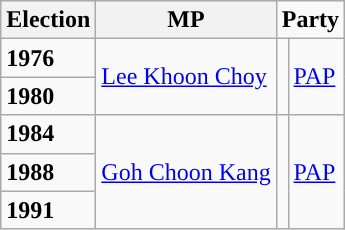<table class="wikitable">
<tr>
<th>Election</th>
<th>MP</th>
<td colspan="2"><strong>Party</strong></td>
</tr>
<tr>
<td><strong>1976</strong></td>
<td rowspan="2"><a href='#'>Lee Khoon Choy</a></td>
<td rowspan="2"></td>
<td rowspan="2"><a href='#'>PAP</a></td>
</tr>
<tr>
<td><strong>1980</strong></td>
</tr>
<tr>
<td><strong>1984</strong></td>
<td rowspan="3"><a href='#'>Goh Choon Kang</a></td>
<td rowspan="3"></td>
<td rowspan="3"><a href='#'>PAP</a></td>
</tr>
<tr>
<td><strong>1988</strong></td>
</tr>
<tr>
<td><strong>1991</strong></td>
</tr>
</table>
